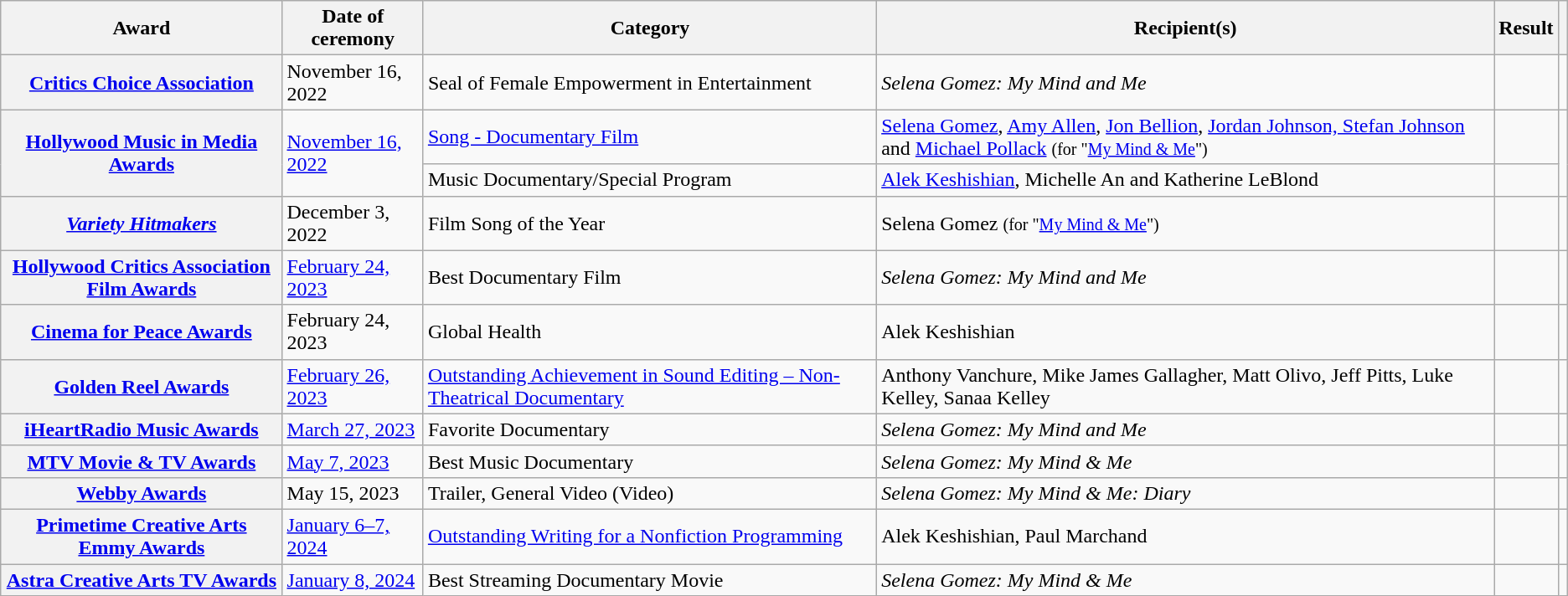<table class="wikitable plainrowheaders sortable">
<tr>
<th scope="col">Award</th>
<th scope="col">Date of ceremony</th>
<th scope="col">Category</th>
<th scope="col">Recipient(s)</th>
<th scope="col">Result</th>
<th scope="col" class="unsortable"></th>
</tr>
<tr>
<th scope="row"><a href='#'>Critics Choice Association</a></th>
<td>November 16, 2022</td>
<td>Seal of Female Empowerment in Entertainment</td>
<td><em>Selena Gomez: My Mind and Me</em></td>
<td></td>
<td style="text-align:center;"></td>
</tr>
<tr>
<th scope="row" rowspan="2"><a href='#'>Hollywood Music in Media Awards</a></th>
<td rowspan="2"><a href='#'>November 16, 2022</a></td>
<td><a href='#'>Song - Documentary Film</a></td>
<td><a href='#'>Selena Gomez</a>, <a href='#'>Amy Allen</a>, <a href='#'>Jon Bellion</a>, <a href='#'>Jordan Johnson, Stefan Johnson</a> and <a href='#'>Michael Pollack</a> <small>(for "<a href='#'>My Mind & Me</a>")</small></td>
<td></td>
<td style="text-align:center;" rowspan="2"></td>
</tr>
<tr>
<td>Music Documentary/Special Program</td>
<td><a href='#'>Alek Keshishian</a>, Michelle An and Katherine LeBlond</td>
<td></td>
</tr>
<tr>
<th scope="row"><em><a href='#'>Variety Hitmakers</a></em></th>
<td>December 3, 2022</td>
<td>Film Song of the Year</td>
<td>Selena Gomez <small>(for "<a href='#'>My Mind & Me</a>")</small></td>
<td></td>
<td style="text-align:center;"></td>
</tr>
<tr>
<th scope="row"><a href='#'>Hollywood Critics Association Film Awards</a></th>
<td><a href='#'>February 24, 2023</a></td>
<td>Best Documentary Film</td>
<td><em>Selena Gomez: My Mind and Me</em></td>
<td></td>
<td style="text-align:center;"></td>
</tr>
<tr>
<th scope="row"><a href='#'>Cinema for Peace Awards</a></th>
<td>February 24, 2023</td>
<td>Global Health</td>
<td>Alek Keshishian</td>
<td></td>
<td style="text-align:center;"></td>
</tr>
<tr>
<th scope="row"><a href='#'>Golden Reel Awards</a></th>
<td><a href='#'>February 26, 2023</a></td>
<td><a href='#'>Outstanding Achievement in Sound Editing – Non-Theatrical Documentary</a></td>
<td>Anthony Vanchure, Mike James Gallagher, Matt Olivo, Jeff Pitts, Luke Kelley, Sanaa Kelley</td>
<td></td>
<td style="text-align:center;"></td>
</tr>
<tr>
<th scope="row"><a href='#'>iHeartRadio Music Awards</a></th>
<td><a href='#'>March 27, 2023</a></td>
<td>Favorite Documentary</td>
<td><em>Selena Gomez: My Mind and Me</em></td>
<td></td>
<td style="text-align:center;"></td>
</tr>
<tr>
<th scope="row"><a href='#'>MTV Movie & TV Awards</a></th>
<td><a href='#'>May 7, 2023</a></td>
<td>Best Music Documentary</td>
<td><em>Selena Gomez: My Mind & Me</em></td>
<td></td>
<td style="text-align:center;"></td>
</tr>
<tr>
<th scope="row"><a href='#'>Webby Awards</a></th>
<td>May 15, 2023</td>
<td>Trailer, General Video (Video)</td>
<td><em>Selena Gomez: My Mind & Me: Diary</em></td>
<td></td>
<td style="text-align:center;"></td>
</tr>
<tr>
<th scope="row"><a href='#'>Primetime Creative Arts Emmy Awards</a></th>
<td><a href='#'>January 6–7, 2024</a></td>
<td><a href='#'>Outstanding Writing for a Nonfiction Programming</a></td>
<td>Alek Keshishian, Paul Marchand</td>
<td></td>
<td align="center"></td>
</tr>
<tr>
<th scope="row"><a href='#'>Astra Creative Arts TV Awards</a></th>
<td><a href='#'>January 8, 2024</a></td>
<td>Best Streaming Documentary Movie</td>
<td><em>Selena Gomez: My Mind & Me</em></td>
<td></td>
<td align="center"></td>
</tr>
</table>
